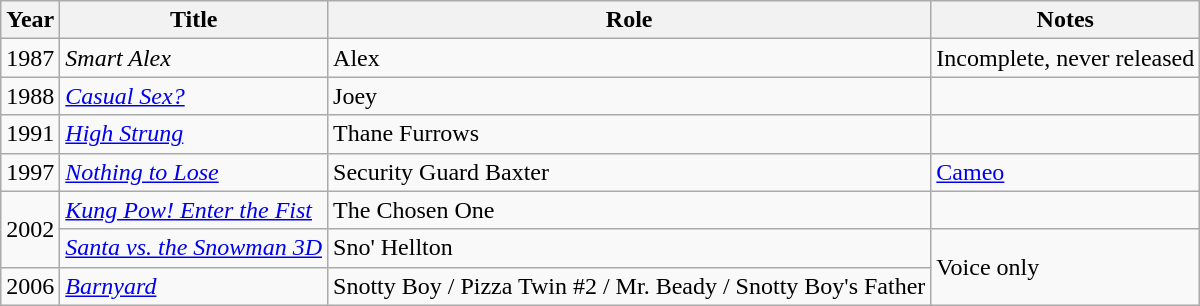<table class="wikitable">
<tr>
<th>Year</th>
<th>Title</th>
<th>Role</th>
<th>Notes</th>
</tr>
<tr>
<td>1987</td>
<td><em>Smart Alex</em></td>
<td>Alex</td>
<td>Incomplete, never released</td>
</tr>
<tr>
<td>1988</td>
<td><em><a href='#'>Casual Sex?</a></em></td>
<td>Joey</td>
<td></td>
</tr>
<tr>
<td>1991</td>
<td><em><a href='#'>High Strung</a></em></td>
<td>Thane Furrows</td>
<td></td>
</tr>
<tr>
<td>1997</td>
<td><em><a href='#'>Nothing to Lose</a></em></td>
<td>Security Guard Baxter</td>
<td><a href='#'>Cameo</a></td>
</tr>
<tr>
<td rowspan=2>2002</td>
<td><em><a href='#'>Kung Pow! Enter the Fist</a></em></td>
<td>The Chosen One</td>
<td></td>
</tr>
<tr>
<td><em><a href='#'>Santa vs. the Snowman 3D</a></em></td>
<td>Sno' Hellton</td>
<td rowspan=2>Voice only</td>
</tr>
<tr>
<td>2006</td>
<td><em><a href='#'>Barnyard</a></em></td>
<td>Snotty Boy / Pizza Twin #2 / Mr. Beady / Snotty Boy's Father</td>
</tr>
</table>
